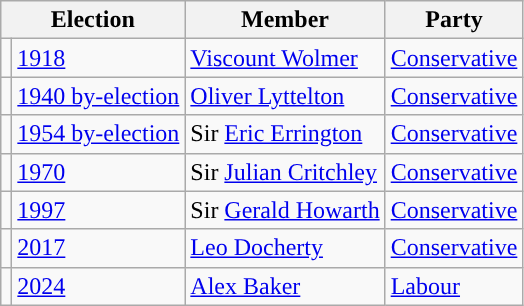<table class="wikitable">
<tr>
<th colspan="2">Election</th>
<th>Member</th>
<th>Party</th>
</tr>
<tr>
<td style="color:inherit;background-color: "></td>
<td><a href='#'>1918</a></td>
<td><a href='#'>Viscount Wolmer</a></td>
<td><a href='#'>Conservative</a></td>
</tr>
<tr>
<td style="color:inherit;background-color: "></td>
<td><a href='#'>1940 by-election</a></td>
<td><a href='#'>Oliver Lyttelton</a></td>
<td><a href='#'>Conservative</a></td>
</tr>
<tr>
<td style="color:inherit;background-color: "></td>
<td><a href='#'>1954 by-election</a></td>
<td>Sir <a href='#'>Eric Errington</a></td>
<td><a href='#'>Conservative</a></td>
</tr>
<tr>
<td style="color:inherit;background-color: "></td>
<td><a href='#'>1970</a></td>
<td>Sir <a href='#'>Julian Critchley</a></td>
<td><a href='#'>Conservative</a></td>
</tr>
<tr>
<td style="color:inherit;background-color: "></td>
<td><a href='#'>1997</a></td>
<td>Sir <a href='#'>Gerald Howarth</a></td>
<td><a href='#'>Conservative</a></td>
</tr>
<tr>
<td style="color:inherit;background-color: "></td>
<td><a href='#'>2017</a></td>
<td><a href='#'>Leo Docherty</a></td>
<td><a href='#'>Conservative</a></td>
</tr>
<tr>
<td style="color:inherit;background-color: "></td>
<td><a href='#'>2024</a></td>
<td><a href='#'>Alex Baker</a></td>
<td><a href='#'>Labour</a></td>
</tr>
</table>
